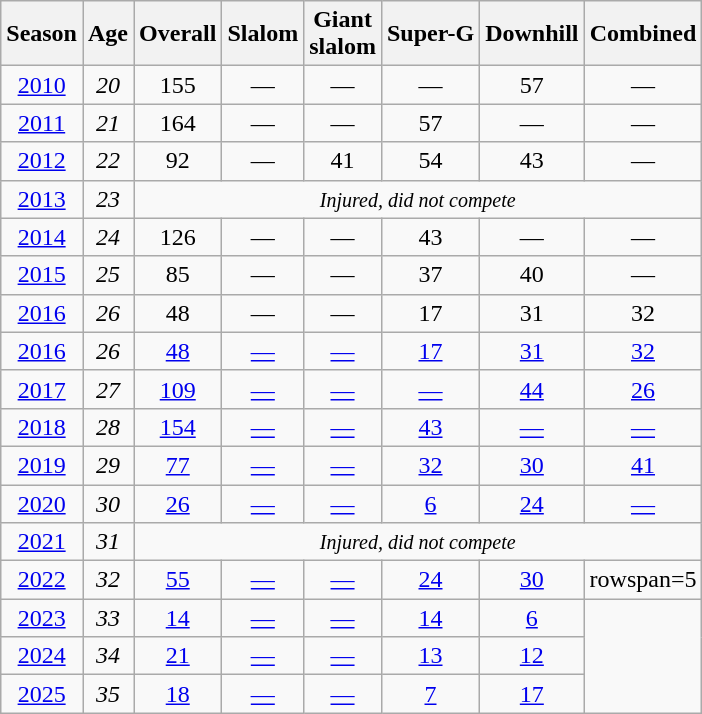<table class=wikitable style="text-align:center">
<tr>
<th>Season</th>
<th>Age</th>
<th>Overall</th>
<th>Slalom</th>
<th>Giant<br>slalom</th>
<th>Super-G</th>
<th>Downhill</th>
<th>Combined</th>
</tr>
<tr>
<td><a href='#'>2010</a></td>
<td><em>20</em></td>
<td>155</td>
<td>—</td>
<td>—</td>
<td>—</td>
<td>57</td>
<td>—</td>
</tr>
<tr>
<td><a href='#'>2011</a></td>
<td><em>21</em></td>
<td>164</td>
<td>—</td>
<td>—</td>
<td>57</td>
<td>—</td>
<td>—</td>
</tr>
<tr>
<td><a href='#'>2012</a></td>
<td><em>22</em></td>
<td>92</td>
<td>—</td>
<td>41</td>
<td>54</td>
<td>43</td>
<td>—</td>
</tr>
<tr>
<td><a href='#'>2013</a></td>
<td><em>23</em></td>
<td colspan=6><em><small>Injured, did not compete</small></em></td>
</tr>
<tr>
<td><a href='#'>2014</a></td>
<td><em>24</em></td>
<td>126</td>
<td>—</td>
<td>—</td>
<td>43</td>
<td>—</td>
<td>—</td>
</tr>
<tr>
<td><a href='#'>2015</a></td>
<td><em>25</em></td>
<td>85</td>
<td>—</td>
<td>—</td>
<td>37</td>
<td>40</td>
<td>—</td>
</tr>
<tr>
<td><a href='#'>2016</a></td>
<td><em>26</em></td>
<td>48</td>
<td>—</td>
<td>—</td>
<td>17</td>
<td>31</td>
<td>32</td>
</tr>
<tr>
<td><a href='#'>2016</a></td>
<td><em>26</em></td>
<td><a href='#'>48</a></td>
<td><a href='#'>—</a></td>
<td><a href='#'>—</a></td>
<td><a href='#'>17</a></td>
<td><a href='#'>31</a></td>
<td><a href='#'>32</a></td>
</tr>
<tr>
<td><a href='#'>2017</a></td>
<td><em>27</em></td>
<td><a href='#'>109</a></td>
<td><a href='#'>—</a></td>
<td><a href='#'>—</a></td>
<td><a href='#'>—</a></td>
<td><a href='#'>44</a></td>
<td><a href='#'>26</a></td>
</tr>
<tr>
<td><a href='#'>2018</a></td>
<td><em>28</em></td>
<td><a href='#'>154</a></td>
<td><a href='#'>—</a></td>
<td><a href='#'>—</a></td>
<td><a href='#'>43</a></td>
<td><a href='#'>—</a></td>
<td><a href='#'>—</a></td>
</tr>
<tr>
<td><a href='#'>2019</a></td>
<td><em>29</em></td>
<td><a href='#'>77</a></td>
<td><a href='#'>—</a></td>
<td><a href='#'>—</a></td>
<td><a href='#'>32</a></td>
<td><a href='#'>30</a></td>
<td><a href='#'>41</a></td>
</tr>
<tr>
<td><a href='#'>2020</a></td>
<td><em>30</em></td>
<td><a href='#'>26</a></td>
<td><a href='#'>—</a></td>
<td><a href='#'>—</a></td>
<td><a href='#'>6</a></td>
<td><a href='#'>24</a></td>
<td><a href='#'>—</a></td>
</tr>
<tr>
<td><a href='#'>2021</a></td>
<td><em>31</em></td>
<td colspan=6><em><small>Injured, did not compete</small></em></td>
</tr>
<tr>
<td><a href='#'>2022</a></td>
<td><em>32</em></td>
<td><a href='#'>55</a></td>
<td><a href='#'>—</a></td>
<td><a href='#'>—</a></td>
<td><a href='#'>24</a></td>
<td><a href='#'>30</a></td>
<td>rowspan=5 </td>
</tr>
<tr>
<td><a href='#'>2023</a></td>
<td><em>33</em></td>
<td><a href='#'>14</a></td>
<td><a href='#'>—</a></td>
<td><a href='#'>—</a></td>
<td><a href='#'>14</a></td>
<td><a href='#'>6</a></td>
</tr>
<tr>
<td><a href='#'>2024</a></td>
<td><em>34</em></td>
<td><a href='#'>21</a></td>
<td><a href='#'>—</a></td>
<td><a href='#'>—</a></td>
<td><a href='#'>13</a></td>
<td><a href='#'>12</a></td>
</tr>
<tr>
<td><a href='#'>2025</a></td>
<td><em>35</em></td>
<td><a href='#'>18</a></td>
<td><a href='#'>—</a></td>
<td><a href='#'>—</a></td>
<td><a href='#'>7</a></td>
<td><a href='#'>17</a></td>
</tr>
</table>
